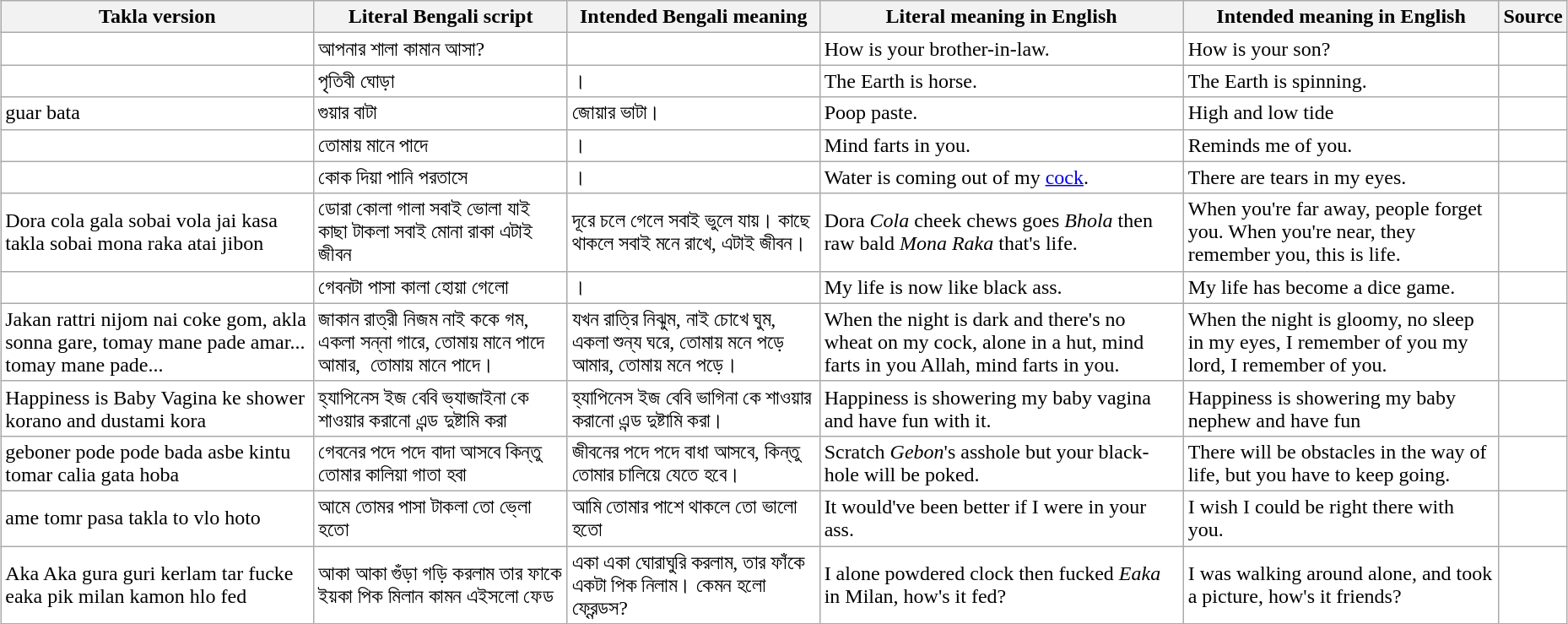<table class="wikitable plainrowheaders" style="width:98%; margin:auto; background:#FFF;">
<tr>
<th>Takla version</th>
<th>Literal Bengali script</th>
<th>Intended Bengali meaning</th>
<th>Literal meaning in English</th>
<th>Intended meaning in English</th>
<th>Source</th>
</tr>
<tr>
<td></td>
<td>আপনার শালা কামান আসা?</td>
<td></td>
<td>How is your brother-in-law.</td>
<td>How is your son?</td>
<td></td>
</tr>
<tr>
<td></td>
<td>পৃতিবী ঘোড়া</td>
<td>।</td>
<td>The Earth is horse.</td>
<td>The Earth is spinning.</td>
<td></td>
</tr>
<tr>
<td>guar bata</td>
<td>গুয়ার বাটা</td>
<td>জোয়ার ভাটা।</td>
<td>Poop paste.</td>
<td>High and low tide</td>
<td></td>
</tr>
<tr>
<td></td>
<td>তোমায় মানে পাদে</td>
<td>।</td>
<td>Mind farts in you.</td>
<td>Reminds me of you.</td>
<td></td>
</tr>
<tr>
<td></td>
<td>কোক দিয়া পানি পরতাসে</td>
<td>।</td>
<td>Water is coming out of my <a href='#'>cock</a>.</td>
<td>There are tears in my eyes.</td>
<td></td>
</tr>
<tr>
<td>Dora cola gala sobai vola jai kasa takla sobai mona raka atai jibon</td>
<td>ডোরা কোলা গালা সবাই ভোলা যাই কাছা টাকলা সবাই মোনা রাকা এটাই জীবন</td>
<td>দূরে চলে গেলে সবাই ভুলে যায়। কাছে থাকলে সবাই মনে রাখে, এটাই জীবন।</td>
<td>Dora <em>Cola</em> cheek chews goes <em>Bhola</em> then raw bald <em>Mona Raka</em> that's life.</td>
<td>When you're far away, people forget you. When you're near, they remember you, this is life.</td>
<td></td>
</tr>
<tr>
<td></td>
<td>গেবনটা পাসা কালা হোয়া গেলো</td>
<td>।</td>
<td>My life is now like black ass.</td>
<td>My life has become a dice game.</td>
<td></td>
</tr>
<tr>
<td>Jakan rattri nijom nai coke gom, akla sonna gare, tomay mane pade amar... tomay mane pade...</td>
<td>জাকান রাত্রী নিজম নাই ককে গম, একলা সন্না গারে, তোমায় মানে পাদে আমার,  তোমায় মানে পাদে।</td>
<td>যখন রাত্রি নিঝুম, নাই চোখে ঘুম, একলা শুন্য ঘরে, তোমায় মনে পড়ে আমার, তোমায় মনে পড়ে।</td>
<td>When the night is dark and there's no wheat on my cock, alone in a hut, mind farts in you Allah, mind farts in you.</td>
<td>When the night is gloomy, no sleep in my eyes, I remember of you my lord, I remember of you.</td>
<td></td>
</tr>
<tr>
<td>Happiness is Baby Vagina ke shower korano and dustami kora</td>
<td>হ্যাপিনেস ইজ বেবি ভ্যাজাইনা কে শাওয়ার করানো এন্ড দুষ্টামি করা</td>
<td>হ্যাপিনেস ইজ বেবি ভাগিনা কে শাওয়ার করানো এন্ড দুষ্টামি করা।</td>
<td>Happiness is showering my baby vagina and have fun with it.</td>
<td>Happiness is showering my baby nephew and have fun</td>
<td></td>
</tr>
<tr>
<td>geboner pode pode bada asbe kintu tomar calia gata hoba</td>
<td>গেবনের পদে পদে বাদা আসবে কিন্তু তোমার কালিয়া গাতা হবা</td>
<td>জীবনের পদে পদে বাধা আসবে, কিন্তু তোমার চালিয়ে যেতে হবে।</td>
<td>Scratch <em>Gebon</em>'s asshole but your black-hole will be poked.</td>
<td>There will be obstacles in the way of life, but you have to keep going.</td>
<td></td>
</tr>
<tr>
<td>ame tomr pasa takla to vlo hoto</td>
<td>আমে তোমর পাসা টাকলা তো ভ্লো হতো</td>
<td>আমি তোমার পাশে থাকলে তো ভালো হতো</td>
<td>It would've been better if I were in your ass.</td>
<td>I wish I could be right there with you.</td>
<td></td>
</tr>
<tr>
<td>Aka Aka gura guri kerlam tar fucke eaka pik milan kamon hlo fed</td>
<td>আকা আকা গুঁড়া গড়ি করলাম তার ফাকে ইয়কা পিক মিলান কামন এইসলো ফেড</td>
<td>একা একা ঘোরাঘুরি করলাম, তার ফাঁকে একটা পিক নিলাম। কেমন হলো ফ্রেন্ডস?</td>
<td>I alone powdered clock then fucked <em>Eaka</em> in Milan, how's it fed?</td>
<td>I was walking around alone, and took a picture, how's it friends?</td>
<td></td>
</tr>
</table>
